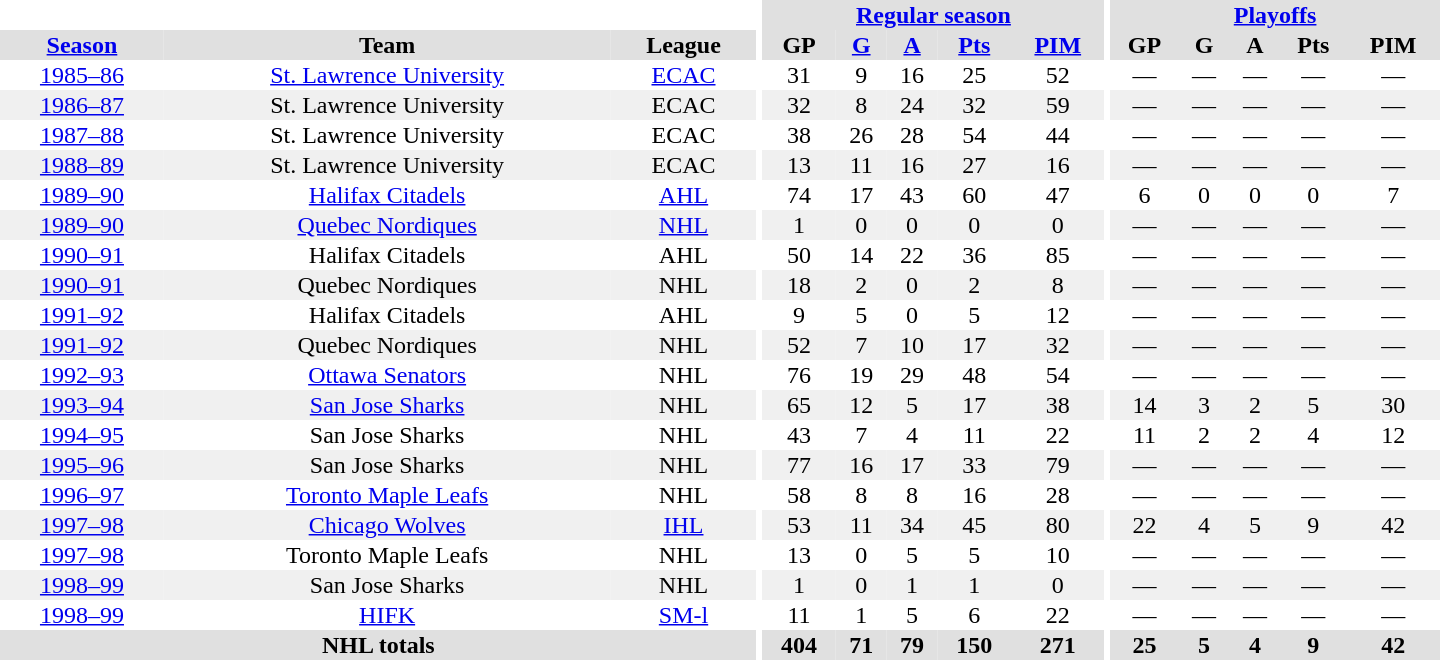<table border="0" cellpadding="1" cellspacing="0" style="text-align:center; width:60em">
<tr bgcolor="#e0e0e0">
<th colspan="3" bgcolor="#ffffff"></th>
<th rowspan="100" bgcolor="#ffffff"></th>
<th colspan="5"><a href='#'>Regular season</a></th>
<th rowspan="100" bgcolor="#ffffff"></th>
<th colspan="5"><a href='#'>Playoffs</a></th>
</tr>
<tr bgcolor="#e0e0e0">
<th><a href='#'>Season</a></th>
<th>Team</th>
<th>League</th>
<th>GP</th>
<th><a href='#'>G</a></th>
<th><a href='#'>A</a></th>
<th><a href='#'>Pts</a></th>
<th><a href='#'>PIM</a></th>
<th>GP</th>
<th>G</th>
<th>A</th>
<th>Pts</th>
<th>PIM</th>
</tr>
<tr>
<td><a href='#'>1985–86</a></td>
<td><a href='#'>St. Lawrence University</a></td>
<td><a href='#'>ECAC</a></td>
<td>31</td>
<td>9</td>
<td>16</td>
<td>25</td>
<td>52</td>
<td>—</td>
<td>—</td>
<td>—</td>
<td>—</td>
<td>—</td>
</tr>
<tr bgcolor="f0f0f0">
<td><a href='#'>1986–87</a></td>
<td>St. Lawrence University</td>
<td>ECAC</td>
<td>32</td>
<td>8</td>
<td>24</td>
<td>32</td>
<td>59</td>
<td>—</td>
<td>—</td>
<td>—</td>
<td>—</td>
<td>—</td>
</tr>
<tr>
<td><a href='#'>1987–88</a></td>
<td>St. Lawrence University</td>
<td>ECAC</td>
<td>38</td>
<td>26</td>
<td>28</td>
<td>54</td>
<td>44</td>
<td>—</td>
<td>—</td>
<td>—</td>
<td>—</td>
<td>—</td>
</tr>
<tr bgcolor="f0f0f0">
<td><a href='#'>1988–89</a></td>
<td>St. Lawrence University</td>
<td>ECAC</td>
<td>13</td>
<td>11</td>
<td>16</td>
<td>27</td>
<td>16</td>
<td>—</td>
<td>—</td>
<td>—</td>
<td>—</td>
<td>—</td>
</tr>
<tr>
<td><a href='#'>1989–90</a></td>
<td><a href='#'>Halifax Citadels</a></td>
<td><a href='#'>AHL</a></td>
<td>74</td>
<td>17</td>
<td>43</td>
<td>60</td>
<td>47</td>
<td>6</td>
<td>0</td>
<td>0</td>
<td>0</td>
<td>7</td>
</tr>
<tr bgcolor="f0f0f0">
<td><a href='#'>1989–90</a></td>
<td><a href='#'>Quebec Nordiques</a></td>
<td><a href='#'>NHL</a></td>
<td>1</td>
<td>0</td>
<td>0</td>
<td>0</td>
<td>0</td>
<td>—</td>
<td>—</td>
<td>—</td>
<td>—</td>
<td>—</td>
</tr>
<tr>
<td><a href='#'>1990–91</a></td>
<td>Halifax Citadels</td>
<td>AHL</td>
<td>50</td>
<td>14</td>
<td>22</td>
<td>36</td>
<td>85</td>
<td>—</td>
<td>—</td>
<td>—</td>
<td>—</td>
<td>—</td>
</tr>
<tr bgcolor="f0f0f0">
<td><a href='#'>1990–91</a></td>
<td>Quebec Nordiques</td>
<td>NHL</td>
<td>18</td>
<td>2</td>
<td>0</td>
<td>2</td>
<td>8</td>
<td>—</td>
<td>—</td>
<td>—</td>
<td>—</td>
<td>—</td>
</tr>
<tr>
<td><a href='#'>1991–92</a></td>
<td>Halifax Citadels</td>
<td>AHL</td>
<td>9</td>
<td>5</td>
<td>0</td>
<td>5</td>
<td>12</td>
<td>—</td>
<td>—</td>
<td>—</td>
<td>—</td>
<td>—</td>
</tr>
<tr bgcolor="f0f0f0">
<td><a href='#'>1991–92</a></td>
<td>Quebec Nordiques</td>
<td>NHL</td>
<td>52</td>
<td>7</td>
<td>10</td>
<td>17</td>
<td>32</td>
<td>—</td>
<td>—</td>
<td>—</td>
<td>—</td>
<td>—</td>
</tr>
<tr>
<td><a href='#'>1992–93</a></td>
<td><a href='#'>Ottawa Senators</a></td>
<td>NHL</td>
<td>76</td>
<td>19</td>
<td>29</td>
<td>48</td>
<td>54</td>
<td>—</td>
<td>—</td>
<td>—</td>
<td>—</td>
<td>—</td>
</tr>
<tr bgcolor="f0f0f0">
<td><a href='#'>1993–94</a></td>
<td><a href='#'>San Jose Sharks</a></td>
<td>NHL</td>
<td>65</td>
<td>12</td>
<td>5</td>
<td>17</td>
<td>38</td>
<td>14</td>
<td>3</td>
<td>2</td>
<td>5</td>
<td>30</td>
</tr>
<tr>
<td><a href='#'>1994–95</a></td>
<td>San Jose Sharks</td>
<td>NHL</td>
<td>43</td>
<td>7</td>
<td>4</td>
<td>11</td>
<td>22</td>
<td>11</td>
<td>2</td>
<td>2</td>
<td>4</td>
<td>12</td>
</tr>
<tr bgcolor="f0f0f0">
<td><a href='#'>1995–96</a></td>
<td>San Jose Sharks</td>
<td>NHL</td>
<td>77</td>
<td>16</td>
<td>17</td>
<td>33</td>
<td>79</td>
<td>—</td>
<td>—</td>
<td>—</td>
<td>—</td>
<td>—</td>
</tr>
<tr>
<td><a href='#'>1996–97</a></td>
<td><a href='#'>Toronto Maple Leafs</a></td>
<td>NHL</td>
<td>58</td>
<td>8</td>
<td>8</td>
<td>16</td>
<td>28</td>
<td>—</td>
<td>—</td>
<td>—</td>
<td>—</td>
<td>—</td>
</tr>
<tr bgcolor="f0f0f0">
<td><a href='#'>1997–98</a></td>
<td><a href='#'>Chicago Wolves</a></td>
<td><a href='#'>IHL</a></td>
<td>53</td>
<td>11</td>
<td>34</td>
<td>45</td>
<td>80</td>
<td>22</td>
<td>4</td>
<td>5</td>
<td>9</td>
<td>42</td>
</tr>
<tr>
<td><a href='#'>1997–98</a></td>
<td>Toronto Maple Leafs</td>
<td>NHL</td>
<td>13</td>
<td>0</td>
<td>5</td>
<td>5</td>
<td>10</td>
<td>—</td>
<td>—</td>
<td>—</td>
<td>—</td>
<td>—</td>
</tr>
<tr bgcolor="f0f0f0">
<td><a href='#'>1998–99</a></td>
<td>San Jose Sharks</td>
<td>NHL</td>
<td>1</td>
<td>0</td>
<td>1</td>
<td>1</td>
<td>0</td>
<td>—</td>
<td>—</td>
<td>—</td>
<td>—</td>
<td>—</td>
</tr>
<tr>
<td><a href='#'>1998–99</a></td>
<td><a href='#'>HIFK</a></td>
<td><a href='#'>SM-l</a></td>
<td>11</td>
<td>1</td>
<td>5</td>
<td>6</td>
<td>22</td>
<td>—</td>
<td>—</td>
<td>—</td>
<td>—</td>
<td>—</td>
</tr>
<tr bgcolor="#e0e0e0">
<th colspan="3">NHL totals</th>
<th>404</th>
<th>71</th>
<th>79</th>
<th>150</th>
<th>271</th>
<th>25</th>
<th>5</th>
<th>4</th>
<th>9</th>
<th>42</th>
</tr>
</table>
